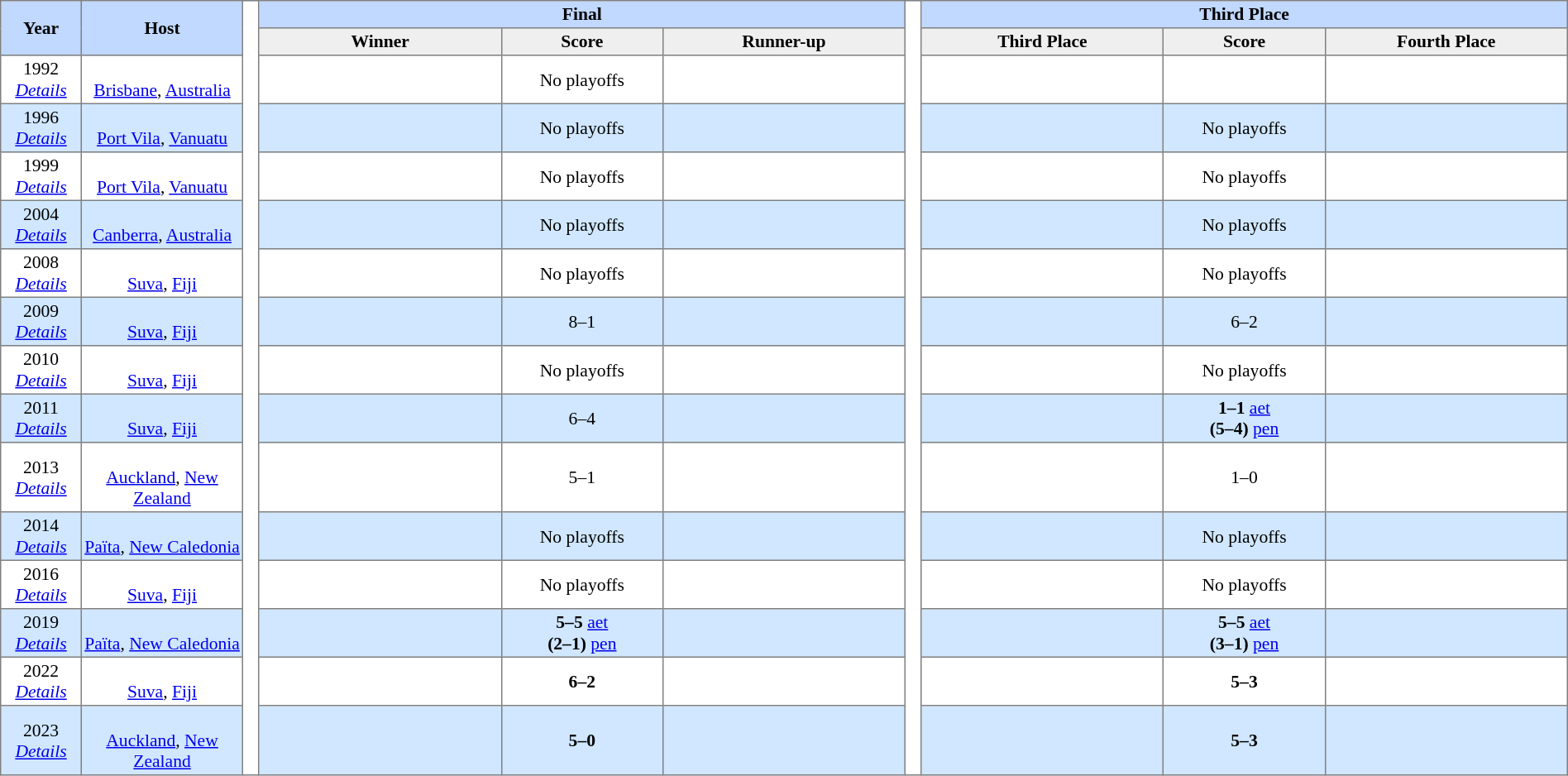<table border=1 style="border-collapse:collapse; font-size:90%; text-align:center; width:100%" cellpadding=2 cellspacing=0>
<tr style="background:#c1d8ff;">
<th rowspan="2" style="width:5%;">Year</th>
<th rowspan="2" style="width:10%;">Host</th>
<th rowspan="16" style="width:1%; background:#fff;"></th>
<th colspan=3>Final</th>
<th rowspan="16" style="width:1%; background:#fff;"></th>
<th colspan=3>Third Place</th>
</tr>
<tr style="background:#efefef;">
<th width=15%>Winner</th>
<th width=10%>Score</th>
<th width=15%>Runner-up</th>
<th width=15%>Third Place</th>
<th width=10%>Score</th>
<th width=15%>Fourth Place</th>
</tr>
<tr>
<td>1992<br><em><a href='#'>Details</a></em></td>
<td><br><a href='#'>Brisbane</a>, <a href='#'>Australia</a></td>
<td><strong></strong></td>
<td><span>No playoffs</span></td>
<td></td>
<td></td>
<td></td>
<td></td>
</tr>
<tr style="background:#d0e7ff;">
<td>1996<br><em><a href='#'>Details</a></em></td>
<td><br><a href='#'>Port Vila</a>, <a href='#'>Vanuatu</a></td>
<td><strong></strong></td>
<td><span>No playoffs</span></td>
<td></td>
<td></td>
<td><span>No playoffs</span></td>
<td></td>
</tr>
<tr>
<td>1999<br><em><a href='#'>Details</a></em></td>
<td><br><a href='#'>Port Vila</a>, <a href='#'>Vanuatu</a></td>
<td><strong></strong></td>
<td><span>No playoffs</span></td>
<td></td>
<td></td>
<td><span>No playoffs</span></td>
<td></td>
</tr>
<tr style="background:#d0e7ff;">
<td>2004<br><em><a href='#'>Details</a></em></td>
<td><br><a href='#'>Canberra</a>, <a href='#'>Australia</a></td>
<td><strong></strong></td>
<td><span>No playoffs</span></td>
<td></td>
<td></td>
<td><span>No playoffs</span></td>
<td></td>
</tr>
<tr>
<td>2008<br><em><a href='#'>Details</a></em></td>
<td><br><a href='#'>Suva</a>, <a href='#'>Fiji</a></td>
<td><strong></strong></td>
<td><span>No playoffs</span></td>
<td></td>
<td></td>
<td><span>No playoffs</span></td>
<td></td>
</tr>
<tr style="background:#d0e7ff;">
<td>2009<br><em><a href='#'>Details</a></em></td>
<td><br><a href='#'>Suva</a>, <a href='#'>Fiji</a></td>
<td><strong></strong></td>
<td>8–1</td>
<td></td>
<td></td>
<td>6–2</td>
<td></td>
</tr>
<tr>
<td>2010<br><em><a href='#'>Details</a></em></td>
<td><br><a href='#'>Suva</a>, <a href='#'>Fiji</a></td>
<td><strong></strong></td>
<td><span>No playoffs</span></td>
<td></td>
<td></td>
<td><span>No playoffs</span></td>
<td></td>
</tr>
<tr style="background:#d0e7ff;">
<td>2011<br><em><a href='#'>Details</a></em></td>
<td><br><a href='#'>Suva</a>, <a href='#'>Fiji</a></td>
<td><strong></strong></td>
<td>6–4</td>
<td></td>
<td></td>
<td><strong>1–1</strong> <a href='#'>aet</a><br> <strong>(5–4)</strong> <a href='#'>pen</a></td>
<td></td>
</tr>
<tr>
<td>2013<br><em><a href='#'>Details</a></em></td>
<td><br><a href='#'>Auckland</a>, <a href='#'>New Zealand</a></td>
<td><strong></strong></td>
<td>5–1</td>
<td></td>
<td></td>
<td>1–0</td>
<td></td>
</tr>
<tr style="background:#d0e7ff;">
<td>2014<br><em><a href='#'>Details</a></em></td>
<td><br><a href='#'>Païta</a>, <a href='#'>New Caledonia</a></td>
<td><strong></strong></td>
<td><span>No playoffs</span></td>
<td></td>
<td></td>
<td><span>No playoffs</span></td>
<td></td>
</tr>
<tr>
<td>2016<br><em><a href='#'>Details</a></em></td>
<td><br><a href='#'>Suva</a>, <a href='#'>Fiji</a></td>
<td><strong></strong></td>
<td><span>No playoffs</span></td>
<td></td>
<td></td>
<td><span>No playoffs</span></td>
<td></td>
</tr>
<tr style="background:#d0e7ff;">
<td>2019<br><em><a href='#'>Details</a></em></td>
<td><br><a href='#'>Païta</a>, <a href='#'>New Caledonia</a></td>
<td><strong></strong></td>
<td><strong>5–5</strong> <a href='#'>aet</a><br> <strong>(2–1)</strong> <a href='#'>pen</a></td>
<td></td>
<td></td>
<td><strong>5–5</strong> <a href='#'>aet</a><br> <strong>(3–1)</strong> <a href='#'>pen</a></td>
<td></td>
</tr>
<tr>
<td>2022<br><em><a href='#'>Details</a></em></td>
<td><br><a href='#'>Suva</a>, <a href='#'>Fiji</a></td>
<td><strong></strong></td>
<td><strong>6–2</strong></td>
<td></td>
<td></td>
<td><strong>5–3</strong></td>
<td></td>
</tr>
<tr style="background:#d0e7ff;">
<td>2023<br><em><a href='#'>Details</a></em></td>
<td><br><a href='#'>Auckland</a>, <a href='#'>New Zealand</a></td>
<td><strong></strong></td>
<td><strong>5–0</strong></td>
<td></td>
<td></td>
<td><strong>5–3</strong></td>
<td></td>
</tr>
</table>
